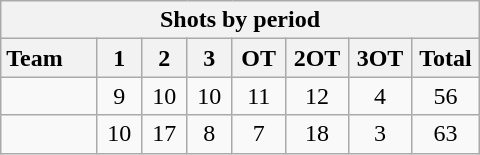<table class="wikitable" style="width:20em; text-align:right;">
<tr>
<th colspan="8">Shots by period</th>
</tr>
<tr>
<th style="width:8em; text-align:left;">Team</th>
<th style="width:3em;">1</th>
<th style="width:3em;">2</th>
<th style="width:3em;">3</th>
<th style="width:3em;">OT</th>
<th style="width:3em;">2OT</th>
<th style="width:3em;">3OT</th>
<th style="width:3em;">Total</th>
</tr>
<tr>
<td style="text-align:left;"></td>
<td style="text-align:center;">9</td>
<td style="text-align:center;">10</td>
<td style="text-align:center;">10</td>
<td style="text-align:center;">11</td>
<td style="text-align:center;">12</td>
<td style="text-align:center;">4</td>
<td style="text-align:center;">56</td>
</tr>
<tr>
<td style="text-align:left;"></td>
<td style="text-align:center;">10</td>
<td style="text-align:center;">17</td>
<td style="text-align:center;">8</td>
<td style="text-align:center;">7</td>
<td style="text-align:center;">18</td>
<td style="text-align:center;">3</td>
<td style="text-align:center;">63</td>
</tr>
</table>
